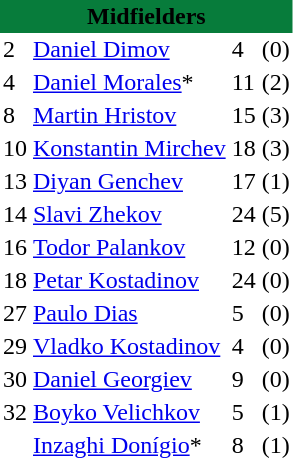<table class="toccolours" border="0" cellpadding="2" cellspacing="0" align=left style="margin:0.5em;">
<tr>
<th colspan="4" align="center" bgcolor="#077C3B"><span>Midfielders</span></th>
</tr>
<tr>
<td>2</td>
<td> <a href='#'>Daniel Dimov</a></td>
<td>4</td>
<td>(0)</td>
</tr>
<tr>
<td>4</td>
<td> <a href='#'>Daniel Morales</a>*</td>
<td>11</td>
<td>(2)</td>
</tr>
<tr>
<td>8</td>
<td> <a href='#'>Martin Hristov</a></td>
<td>15</td>
<td>(3)</td>
</tr>
<tr>
<td>10</td>
<td> <a href='#'>Konstantin Mirchev</a></td>
<td>18</td>
<td>(3)</td>
</tr>
<tr>
<td>13</td>
<td> <a href='#'>Diyan Genchev</a></td>
<td>17</td>
<td>(1)</td>
</tr>
<tr>
<td>14</td>
<td> <a href='#'>Slavi Zhekov</a></td>
<td>24</td>
<td>(5)</td>
</tr>
<tr>
<td>16</td>
<td> <a href='#'>Todor Palankov</a></td>
<td>12</td>
<td>(0)</td>
</tr>
<tr>
<td>18</td>
<td> <a href='#'>Petar Kostadinov</a></td>
<td>24</td>
<td>(0)</td>
</tr>
<tr>
<td>27</td>
<td> <a href='#'>Paulo Dias</a></td>
<td>5</td>
<td>(0)</td>
</tr>
<tr>
<td>29</td>
<td> <a href='#'>Vladko Kostadinov</a></td>
<td>4</td>
<td>(0)</td>
</tr>
<tr>
<td>30</td>
<td> <a href='#'>Daniel Georgiev</a></td>
<td>9</td>
<td>(0)</td>
</tr>
<tr>
<td>32</td>
<td> <a href='#'>Boyko Velichkov</a></td>
<td>5</td>
<td>(1)</td>
</tr>
<tr>
<td></td>
<td> <a href='#'>Inzaghi Donígio</a>*</td>
<td>8</td>
<td>(1)</td>
</tr>
<tr>
</tr>
</table>
